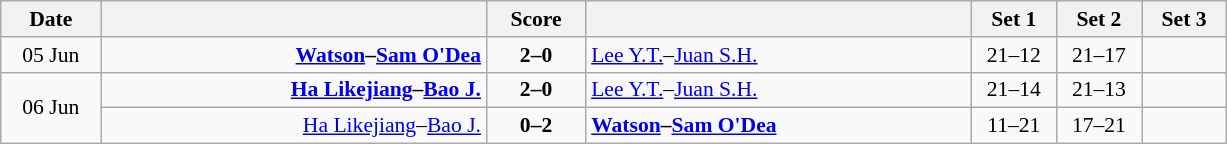<table class="wikitable" style="text-align: center; font-size:90% ">
<tr>
<th width="60">Date</th>
<th align="right" width="250"></th>
<th width="60">Score</th>
<th align="left" width="250"></th>
<th width="50">Set 1</th>
<th width="50">Set 2</th>
<th width="50">Set 3</th>
</tr>
<tr>
<td>05 Jun</td>
<td align=right><strong><a href='#'>Watson</a>–<a href='#'>Sam O'Dea</a> </strong></td>
<td align=center><strong>2–0</strong></td>
<td align=left> <a href='#'>Lee Y.T.</a>–<a href='#'>Juan S.H.</a></td>
<td>21–12</td>
<td>21–17</td>
<td></td>
</tr>
<tr>
<td rowspan=2>06 Jun</td>
<td align=right><strong><a href='#'>Ha Likejiang</a>–<a href='#'>Bao J.</a> </strong></td>
<td align=center><strong>2–0</strong></td>
<td align=left> <a href='#'>Lee Y.T.</a>–<a href='#'>Juan S.H.</a></td>
<td>21–14</td>
<td>21–13</td>
<td></td>
</tr>
<tr>
<td align=right><a href='#'>Ha Likejiang</a>–<a href='#'>Bao J.</a> </td>
<td align=center><strong>0–2</strong></td>
<td align=left><strong> <a href='#'>Watson</a>–<a href='#'>Sam O'Dea</a></strong></td>
<td>11–21</td>
<td>17–21</td>
<td></td>
</tr>
</table>
